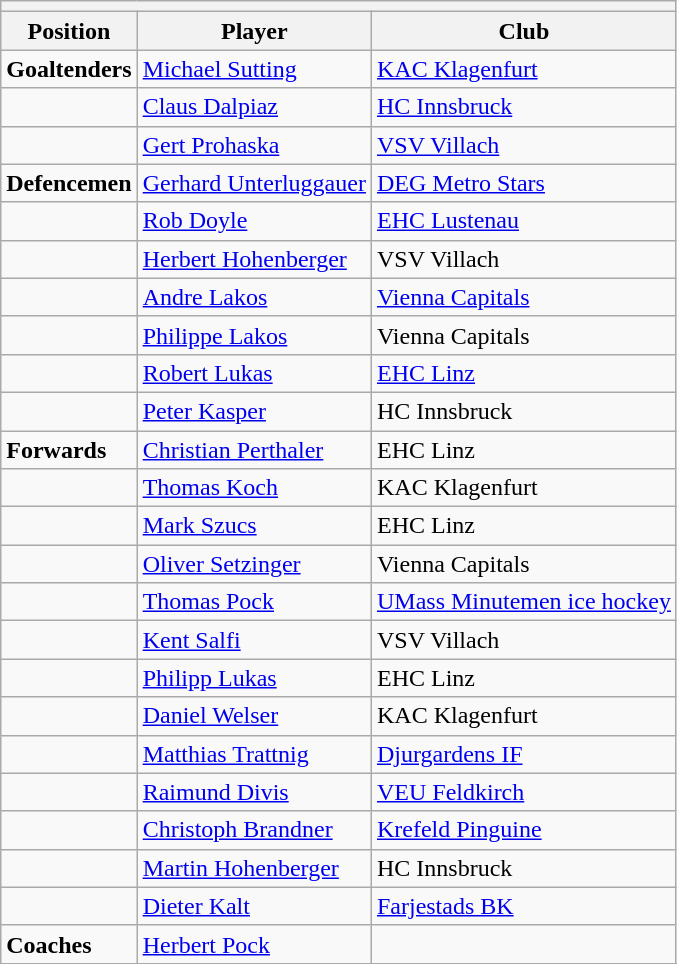<table class=wikitable>
<tr>
<th colspan="7"></th>
</tr>
<tr>
<th>Position</th>
<th>Player</th>
<th>Club</th>
</tr>
<tr>
<td><strong>Goaltenders</strong></td>
<td><a href='#'>Michael Sutting</a></td>
<td><a href='#'>KAC Klagenfurt</a></td>
</tr>
<tr>
<td></td>
<td><a href='#'>Claus Dalpiaz</a></td>
<td><a href='#'>HC Innsbruck</a></td>
</tr>
<tr>
<td></td>
<td><a href='#'>Gert Prohaska</a></td>
<td><a href='#'>VSV Villach</a></td>
</tr>
<tr>
<td><strong>Defencemen</strong></td>
<td><a href='#'>Gerhard Unterluggauer</a></td>
<td><a href='#'>DEG Metro Stars</a></td>
</tr>
<tr>
<td></td>
<td><a href='#'>Rob Doyle</a></td>
<td><a href='#'>EHC Lustenau</a></td>
</tr>
<tr>
<td></td>
<td><a href='#'>Herbert Hohenberger</a></td>
<td>VSV Villach</td>
</tr>
<tr>
<td></td>
<td><a href='#'>Andre Lakos</a></td>
<td><a href='#'>Vienna Capitals</a></td>
</tr>
<tr>
<td></td>
<td><a href='#'>Philippe Lakos</a></td>
<td>Vienna Capitals</td>
</tr>
<tr>
<td></td>
<td><a href='#'>Robert Lukas</a></td>
<td><a href='#'>EHC Linz</a></td>
</tr>
<tr>
<td></td>
<td><a href='#'>Peter Kasper</a></td>
<td>HC Innsbruck</td>
</tr>
<tr>
<td><strong>Forwards</strong></td>
<td><a href='#'>Christian Perthaler</a></td>
<td>EHC Linz</td>
</tr>
<tr>
<td></td>
<td><a href='#'>Thomas Koch</a></td>
<td>KAC Klagenfurt</td>
</tr>
<tr>
<td></td>
<td><a href='#'>Mark Szucs</a></td>
<td>EHC Linz</td>
</tr>
<tr>
<td></td>
<td><a href='#'>Oliver Setzinger</a></td>
<td>Vienna Capitals</td>
</tr>
<tr>
<td></td>
<td><a href='#'>Thomas Pock</a></td>
<td><a href='#'>UMass Minutemen ice hockey</a></td>
</tr>
<tr>
<td></td>
<td><a href='#'>Kent Salfi</a></td>
<td>VSV Villach</td>
</tr>
<tr>
<td></td>
<td><a href='#'>Philipp Lukas</a></td>
<td>EHC Linz</td>
</tr>
<tr>
<td></td>
<td><a href='#'>Daniel Welser</a></td>
<td>KAC Klagenfurt</td>
</tr>
<tr>
<td></td>
<td><a href='#'>Matthias Trattnig</a></td>
<td><a href='#'>Djurgardens IF</a></td>
</tr>
<tr>
<td></td>
<td><a href='#'>Raimund Divis</a></td>
<td><a href='#'>VEU Feldkirch</a></td>
</tr>
<tr>
<td></td>
<td><a href='#'>Christoph Brandner</a></td>
<td><a href='#'>Krefeld Pinguine</a></td>
</tr>
<tr>
<td></td>
<td><a href='#'>Martin Hohenberger</a></td>
<td>HC Innsbruck</td>
</tr>
<tr>
<td></td>
<td><a href='#'>Dieter Kalt</a></td>
<td><a href='#'>Farjestads BK</a></td>
</tr>
<tr>
<td><strong>Coaches</strong></td>
<td><a href='#'>Herbert Pock</a></td>
<td></td>
</tr>
<tr>
</tr>
</table>
